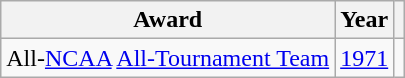<table class="wikitable">
<tr>
<th>Award</th>
<th>Year</th>
<th></th>
</tr>
<tr>
<td>All-<a href='#'>NCAA</a> <a href='#'>All-Tournament Team</a></td>
<td><a href='#'>1971</a></td>
<td></td>
</tr>
</table>
